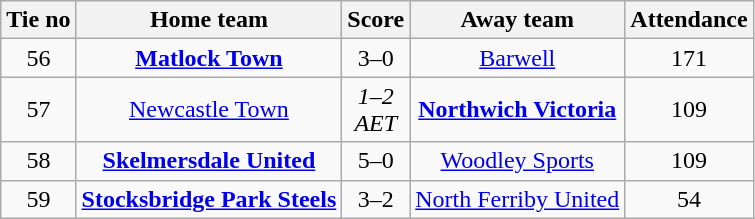<table class="wikitable" style="text-align: center">
<tr>
<th>Tie no</th>
<th>Home team</th>
<th>Score</th>
<th>Away team</th>
<th>Attendance</th>
</tr>
<tr>
<td>56</td>
<td><strong><a href='#'>Matlock Town</a></strong></td>
<td>3–0</td>
<td><a href='#'>Barwell</a></td>
<td>171</td>
</tr>
<tr>
<td>57</td>
<td><a href='#'>Newcastle Town</a></td>
<td><em>1–2<br>AET</em></td>
<td><strong><a href='#'>Northwich Victoria</a></strong></td>
<td>109</td>
</tr>
<tr>
<td>58</td>
<td><strong><a href='#'>Skelmersdale United</a></strong></td>
<td>5–0</td>
<td><a href='#'>Woodley Sports</a></td>
<td>109</td>
</tr>
<tr>
<td>59</td>
<td><strong><a href='#'>Stocksbridge Park Steels</a></strong></td>
<td>3–2</td>
<td><a href='#'>North Ferriby United</a></td>
<td>54</td>
</tr>
</table>
